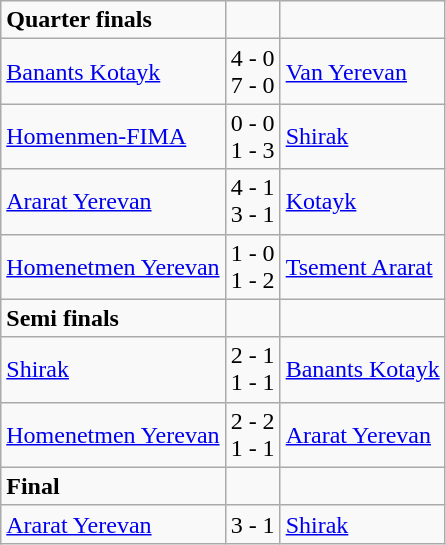<table class="wikitable">
<tr>
<td><strong>Quarter finals</strong></td>
<td></td>
<td></td>
</tr>
<tr>
<td><a href='#'>Banants Kotayk</a></td>
<td>4 - 0<br>7 - 0</td>
<td><a href='#'>Van Yerevan</a></td>
</tr>
<tr>
<td><a href='#'>Homenmen-FIMA</a></td>
<td>0 - 0<br>1 - 3</td>
<td><a href='#'>Shirak</a></td>
</tr>
<tr>
<td><a href='#'>Ararat Yerevan</a></td>
<td>4 - 1<br>3 - 1</td>
<td><a href='#'>Kotayk</a></td>
</tr>
<tr>
<td><a href='#'>Homenetmen Yerevan</a></td>
<td>1 - 0<br>1 - 2</td>
<td><a href='#'>Tsement Ararat</a></td>
</tr>
<tr>
<td><strong>Semi finals</strong></td>
<td></td>
<td></td>
</tr>
<tr>
<td><a href='#'>Shirak</a></td>
<td>2 - 1<br>1 - 1</td>
<td><a href='#'>Banants Kotayk</a></td>
</tr>
<tr>
<td><a href='#'>Homenetmen Yerevan</a></td>
<td>2 - 2<br>1 - 1</td>
<td><a href='#'>Ararat Yerevan</a></td>
</tr>
<tr>
<td><strong>Final</strong></td>
<td></td>
<td></td>
</tr>
<tr>
<td><a href='#'>Ararat Yerevan</a></td>
<td>3 - 1</td>
<td><a href='#'>Shirak</a></td>
</tr>
</table>
